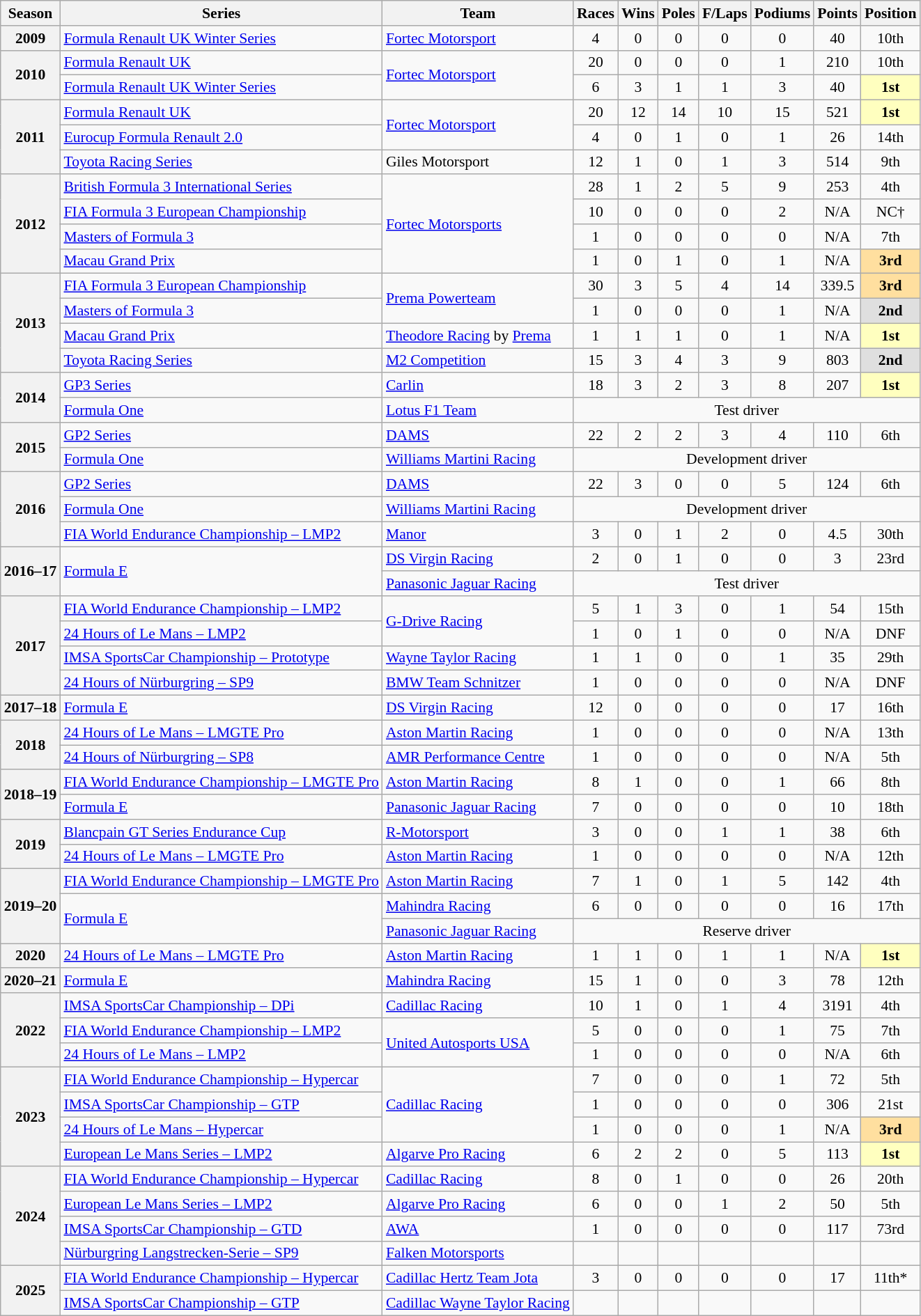<table class="wikitable" style="font-size: 90%; text-align:center">
<tr>
<th>Season</th>
<th>Series</th>
<th>Team</th>
<th>Races</th>
<th>Wins</th>
<th>Poles</th>
<th>F/Laps</th>
<th>Podiums</th>
<th>Points</th>
<th>Position</th>
</tr>
<tr>
<th>2009</th>
<td align=left><a href='#'>Formula Renault UK Winter Series</a></td>
<td align=left><a href='#'>Fortec Motorsport</a></td>
<td>4</td>
<td>0</td>
<td>0</td>
<td>0</td>
<td>0</td>
<td>40</td>
<td>10th</td>
</tr>
<tr>
<th rowspan=2>2010</th>
<td align=left><a href='#'>Formula Renault UK</a></td>
<td align=left rowspan=2><a href='#'>Fortec Motorsport</a></td>
<td>20</td>
<td>0</td>
<td>0</td>
<td>0</td>
<td>1</td>
<td>210</td>
<td>10th</td>
</tr>
<tr>
<td align=left><a href='#'>Formula Renault UK Winter Series</a></td>
<td>6</td>
<td>3</td>
<td>1</td>
<td>1</td>
<td>3</td>
<td>40</td>
<td style="background:#FFFFBF;"><strong>1st</strong></td>
</tr>
<tr>
<th rowspan=3>2011</th>
<td align=left><a href='#'>Formula Renault UK</a></td>
<td align=left rowspan=2><a href='#'>Fortec Motorsport</a></td>
<td>20</td>
<td>12</td>
<td>14</td>
<td>10</td>
<td>15</td>
<td>521</td>
<td style="background:#FFFFBF;"><strong>1st</strong></td>
</tr>
<tr>
<td align=left><a href='#'>Eurocup Formula Renault 2.0</a></td>
<td>4</td>
<td>0</td>
<td>1</td>
<td>0</td>
<td>1</td>
<td>26</td>
<td>14th</td>
</tr>
<tr>
<td align=left><a href='#'>Toyota Racing Series</a></td>
<td align=left>Giles Motorsport</td>
<td>12</td>
<td>1</td>
<td>0</td>
<td>1</td>
<td>3</td>
<td>514</td>
<td>9th</td>
</tr>
<tr>
<th rowspan=4>2012</th>
<td align=left><a href='#'>British Formula 3 International Series</a></td>
<td align=left rowspan=4><a href='#'>Fortec Motorsports</a></td>
<td>28</td>
<td>1</td>
<td>2</td>
<td>5</td>
<td>9</td>
<td>253</td>
<td>4th</td>
</tr>
<tr>
<td align=left><a href='#'>FIA Formula 3 European Championship</a></td>
<td>10</td>
<td>0</td>
<td>0</td>
<td>0</td>
<td>2</td>
<td>N/A</td>
<td>NC†</td>
</tr>
<tr>
<td align=left><a href='#'>Masters of Formula 3</a></td>
<td>1</td>
<td>0</td>
<td>0</td>
<td>0</td>
<td>0</td>
<td>N/A</td>
<td>7th</td>
</tr>
<tr>
<td align=left><a href='#'>Macau Grand Prix</a></td>
<td>1</td>
<td>0</td>
<td>1</td>
<td>0</td>
<td>1</td>
<td>N/A</td>
<td style="background:#FFDF9F;"><strong>3rd</strong></td>
</tr>
<tr>
<th rowspan=4>2013</th>
<td align=left><a href='#'>FIA Formula 3 European Championship</a></td>
<td align=left rowspan=2><a href='#'>Prema Powerteam</a></td>
<td>30</td>
<td>3</td>
<td>5</td>
<td>4</td>
<td>14</td>
<td>339.5</td>
<td style="background:#FFDF9F;"><strong>3rd</strong></td>
</tr>
<tr>
<td align=left><a href='#'>Masters of Formula 3</a></td>
<td>1</td>
<td>0</td>
<td>0</td>
<td>0</td>
<td>1</td>
<td>N/A</td>
<td style="background:#DFDFDF;"><strong>2nd</strong></td>
</tr>
<tr>
<td align=left><a href='#'>Macau Grand Prix</a></td>
<td align=left><a href='#'>Theodore Racing</a> by <a href='#'>Prema</a></td>
<td>1</td>
<td>1</td>
<td>1</td>
<td>0</td>
<td>1</td>
<td>N/A</td>
<td style="background:#FFFFBF;"><strong>1st</strong></td>
</tr>
<tr>
<td align=left><a href='#'>Toyota Racing Series</a></td>
<td align=left><a href='#'>M2 Competition</a></td>
<td>15</td>
<td>3</td>
<td>4</td>
<td>3</td>
<td>9</td>
<td>803</td>
<td style="background:#DFDFDF;"><strong>2nd</strong></td>
</tr>
<tr>
<th rowspan=2>2014</th>
<td align=left><a href='#'>GP3 Series</a></td>
<td align=left><a href='#'>Carlin</a></td>
<td>18</td>
<td>3</td>
<td>2</td>
<td>3</td>
<td>8</td>
<td>207</td>
<td style="background:#FFFFBF;"><strong>1st</strong></td>
</tr>
<tr>
<td align=left><a href='#'>Formula One</a></td>
<td align=left><a href='#'>Lotus F1 Team</a></td>
<td colspan=7>Test driver</td>
</tr>
<tr>
<th rowspan=2>2015</th>
<td align=left><a href='#'>GP2 Series</a></td>
<td align=left><a href='#'>DAMS</a></td>
<td>22</td>
<td>2</td>
<td>2</td>
<td>3</td>
<td>4</td>
<td>110</td>
<td>6th</td>
</tr>
<tr>
<td align=left><a href='#'>Formula One</a></td>
<td align=left><a href='#'>Williams Martini Racing</a></td>
<td colspan=7>Development driver</td>
</tr>
<tr>
<th rowspan=3>2016</th>
<td align=left><a href='#'>GP2 Series</a></td>
<td align=left><a href='#'>DAMS</a></td>
<td>22</td>
<td>3</td>
<td>0</td>
<td>0</td>
<td>5</td>
<td>124</td>
<td>6th</td>
</tr>
<tr>
<td align=left><a href='#'>Formula One</a></td>
<td align=left><a href='#'>Williams Martini Racing</a></td>
<td colspan=7>Development driver</td>
</tr>
<tr>
<td align=left><a href='#'>FIA World Endurance Championship – LMP2</a></td>
<td align=left><a href='#'>Manor</a></td>
<td>3</td>
<td>0</td>
<td>1</td>
<td>2</td>
<td>0</td>
<td>4.5</td>
<td>30th</td>
</tr>
<tr>
<th rowspan=2>2016–17</th>
<td rowspan=2 align=left><a href='#'>Formula E</a></td>
<td align=left><a href='#'>DS Virgin Racing</a></td>
<td>2</td>
<td>0</td>
<td>1</td>
<td>0</td>
<td>0</td>
<td>3</td>
<td>23rd</td>
</tr>
<tr>
<td align=left><a href='#'>Panasonic Jaguar Racing</a></td>
<td colspan=7>Test driver</td>
</tr>
<tr>
<th rowspan="4">2017</th>
<td align=left><a href='#'>FIA World Endurance Championship – LMP2</a></td>
<td align=left rowspan=2><a href='#'>G-Drive Racing</a></td>
<td>5</td>
<td>1</td>
<td>3</td>
<td>0</td>
<td>1</td>
<td>54</td>
<td>15th</td>
</tr>
<tr>
<td align=left><a href='#'>24 Hours of Le Mans – LMP2</a></td>
<td>1</td>
<td>0</td>
<td>1</td>
<td>0</td>
<td>0</td>
<td>N/A</td>
<td>DNF</td>
</tr>
<tr>
<td align="left"><a href='#'>IMSA SportsCar Championship – Prototype</a></td>
<td align="left"><a href='#'>Wayne Taylor Racing</a></td>
<td>1</td>
<td>1</td>
<td>0</td>
<td>0</td>
<td>1</td>
<td>35</td>
<td>29th</td>
</tr>
<tr>
<td align=left><a href='#'>24 Hours of Nürburgring – SP9</a></td>
<td align=left><a href='#'>BMW Team Schnitzer</a></td>
<td>1</td>
<td>0</td>
<td>0</td>
<td>0</td>
<td>0</td>
<td>N/A</td>
<td>DNF</td>
</tr>
<tr>
<th>2017–18</th>
<td align=left><a href='#'>Formula E</a></td>
<td align=left><a href='#'>DS Virgin Racing</a></td>
<td>12</td>
<td>0</td>
<td>0</td>
<td>0</td>
<td>0</td>
<td>17</td>
<td>16th</td>
</tr>
<tr>
<th rowspan="2">2018</th>
<td align=left><a href='#'>24 Hours of Le Mans – LMGTE Pro</a></td>
<td align=left><a href='#'>Aston Martin Racing</a></td>
<td>1</td>
<td>0</td>
<td>0</td>
<td>0</td>
<td>0</td>
<td>N/A</td>
<td>13th</td>
</tr>
<tr>
<td align=left><a href='#'>24 Hours of Nürburgring – SP8</a></td>
<td align=left><a href='#'>AMR Performance Centre</a></td>
<td>1</td>
<td>0</td>
<td>0</td>
<td>0</td>
<td>0</td>
<td>N/A</td>
<td>5th</td>
</tr>
<tr>
<th rowspan=2>2018–19</th>
<td align=left><a href='#'>FIA World Endurance Championship – LMGTE Pro</a></td>
<td align=left><a href='#'>Aston Martin Racing</a></td>
<td>8</td>
<td>1</td>
<td>0</td>
<td>0</td>
<td>1</td>
<td>66</td>
<td>8th</td>
</tr>
<tr>
<td align=left><a href='#'>Formula E</a></td>
<td align=left><a href='#'>Panasonic Jaguar Racing</a></td>
<td>7</td>
<td>0</td>
<td>0</td>
<td>0</td>
<td>0</td>
<td>10</td>
<td>18th</td>
</tr>
<tr>
<th rowspan=2>2019</th>
<td align=left><a href='#'>Blancpain GT Series Endurance Cup</a></td>
<td align=left><a href='#'>R-Motorsport</a></td>
<td>3</td>
<td>0</td>
<td>0</td>
<td>1</td>
<td>1</td>
<td>38</td>
<td>6th</td>
</tr>
<tr>
<td align=left><a href='#'>24 Hours of Le Mans – LMGTE Pro</a></td>
<td align=left><a href='#'>Aston Martin Racing</a></td>
<td>1</td>
<td>0</td>
<td>0</td>
<td>0</td>
<td>0</td>
<td>N/A</td>
<td>12th</td>
</tr>
<tr>
<th rowspan=3>2019–20</th>
<td align=left><a href='#'>FIA World Endurance Championship – LMGTE Pro</a></td>
<td align=left><a href='#'>Aston Martin Racing</a></td>
<td>7</td>
<td>1</td>
<td>0</td>
<td>1</td>
<td>5</td>
<td>142</td>
<td>4th</td>
</tr>
<tr>
<td rowspan=2 align=left><a href='#'>Formula E</a></td>
<td align=left><a href='#'>Mahindra Racing</a></td>
<td>6</td>
<td>0</td>
<td>0</td>
<td>0</td>
<td>0</td>
<td>16</td>
<td>17th</td>
</tr>
<tr>
<td align=left><a href='#'>Panasonic Jaguar Racing</a></td>
<td colspan=7>Reserve driver</td>
</tr>
<tr>
<th>2020</th>
<td align=left><a href='#'>24 Hours of Le Mans – LMGTE Pro</a></td>
<td align=left><a href='#'>Aston Martin Racing</a></td>
<td>1</td>
<td>1</td>
<td>0</td>
<td>1</td>
<td>1</td>
<td>N/A</td>
<td style="background:#FFFFBF;"><strong>1st</strong></td>
</tr>
<tr>
<th>2020–21</th>
<td align=left><a href='#'>Formula E</a></td>
<td align=left><a href='#'>Mahindra Racing</a></td>
<td>15</td>
<td>1</td>
<td>0</td>
<td>0</td>
<td>3</td>
<td>78</td>
<td>12th</td>
</tr>
<tr>
<th rowspan="3">2022</th>
<td align=left><a href='#'>IMSA SportsCar Championship – DPi</a></td>
<td align=left><a href='#'>Cadillac Racing</a></td>
<td>10</td>
<td>1</td>
<td>0</td>
<td>1</td>
<td>4</td>
<td>3191</td>
<td>4th</td>
</tr>
<tr>
<td align=left><a href='#'>FIA World Endurance Championship – LMP2</a></td>
<td rowspan="2" align="left"><a href='#'>United Autosports USA</a></td>
<td>5</td>
<td>0</td>
<td>0</td>
<td>0</td>
<td>1</td>
<td>75</td>
<td>7th</td>
</tr>
<tr>
<td align=left><a href='#'>24 Hours of Le Mans – LMP2</a></td>
<td>1</td>
<td>0</td>
<td>0</td>
<td>0</td>
<td>0</td>
<td>N/A</td>
<td>6th</td>
</tr>
<tr>
<th rowspan="4">2023</th>
<td align=left><a href='#'>FIA World Endurance Championship – Hypercar</a></td>
<td rowspan="3" align="left"><a href='#'>Cadillac Racing</a></td>
<td>7</td>
<td>0</td>
<td>0</td>
<td>0</td>
<td>1</td>
<td>72</td>
<td>5th</td>
</tr>
<tr>
<td align=left><a href='#'>IMSA SportsCar Championship – GTP</a></td>
<td>1</td>
<td>0</td>
<td>0</td>
<td>0</td>
<td>0</td>
<td>306</td>
<td>21st</td>
</tr>
<tr>
<td align=left><a href='#'>24 Hours of Le Mans – Hypercar</a></td>
<td>1</td>
<td>0</td>
<td>0</td>
<td>0</td>
<td>1</td>
<td>N/A</td>
<td style="background:#FFDF9F;"><strong>3rd</strong></td>
</tr>
<tr>
<td align=left><a href='#'>European Le Mans Series – LMP2</a></td>
<td align=left><a href='#'>Algarve Pro Racing</a></td>
<td>6</td>
<td>2</td>
<td>2</td>
<td>0</td>
<td>5</td>
<td>113</td>
<td style="background:#FFFFBF;"><strong>1st</strong></td>
</tr>
<tr>
<th rowspan="4">2024</th>
<td align=left><a href='#'>FIA World Endurance Championship – Hypercar</a></td>
<td align=left><a href='#'>Cadillac Racing</a></td>
<td>8</td>
<td>0</td>
<td>1</td>
<td>0</td>
<td>0</td>
<td>26</td>
<td>20th</td>
</tr>
<tr>
<td align=left><a href='#'>European Le Mans Series – LMP2</a></td>
<td align=left><a href='#'>Algarve Pro Racing</a></td>
<td>6</td>
<td>0</td>
<td>0</td>
<td>1</td>
<td>2</td>
<td>50</td>
<td>5th</td>
</tr>
<tr>
<td align=left><a href='#'>IMSA SportsCar Championship – GTD</a></td>
<td align=left><a href='#'>AWA</a></td>
<td>1</td>
<td>0</td>
<td>0</td>
<td>0</td>
<td>0</td>
<td>117</td>
<td>73rd</td>
</tr>
<tr>
<td align=left><a href='#'>Nürburgring Langstrecken-Serie – SP9</a></td>
<td align=left><a href='#'>Falken Motorsports</a></td>
<td></td>
<td></td>
<td></td>
<td></td>
<td></td>
<td></td>
<td></td>
</tr>
<tr>
<th rowspan="2">2025</th>
<td align=left><a href='#'>FIA World Endurance Championship – Hypercar</a></td>
<td align=left><a href='#'>Cadillac Hertz Team Jota</a></td>
<td>3</td>
<td>0</td>
<td>0</td>
<td>0</td>
<td>0</td>
<td>17</td>
<td>11th*</td>
</tr>
<tr>
<td align=left><a href='#'>IMSA SportsCar Championship – GTP</a></td>
<td align=left><a href='#'>Cadillac Wayne Taylor Racing</a></td>
<td></td>
<td></td>
<td></td>
<td></td>
<td></td>
<td></td>
<td></td>
</tr>
</table>
